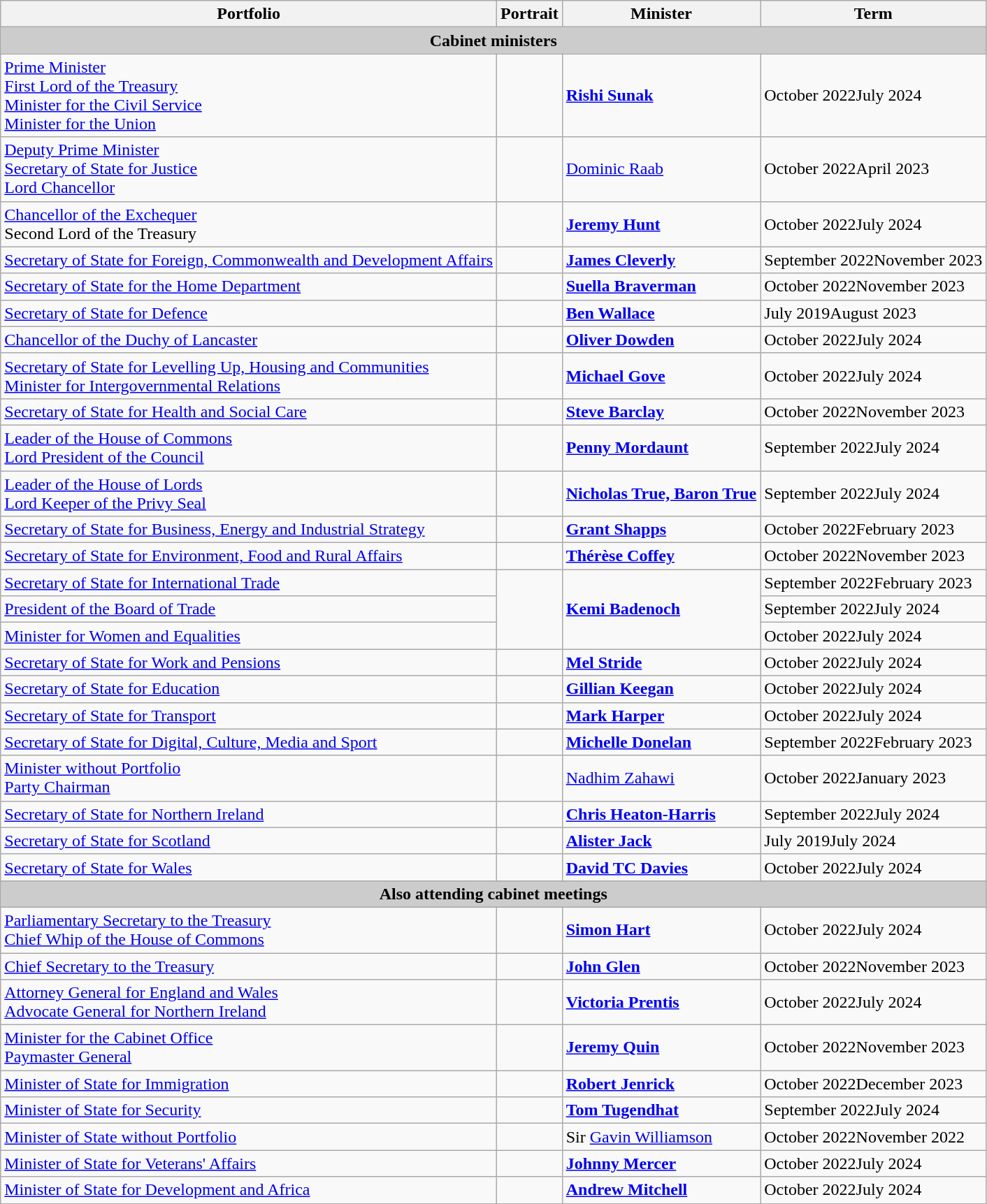<table class="wikitable">
<tr>
<th>Portfolio</th>
<th>Portrait</th>
<th>Minister</th>
<th>Term</th>
</tr>
<tr>
<th colspan="4" style="background:#ccc;">Cabinet ministers</th>
</tr>
<tr>
<td><a href='#'>Prime Minister</a><br><a href='#'>First Lord of the Treasury</a><br><a href='#'>Minister for the Civil Service</a><br><a href='#'>Minister for the Union</a></td>
<td></td>
<td><strong><a href='#'>Rishi Sunak</a></strong></td>
<td>October 2022July 2024</td>
</tr>
<tr>
<td><a href='#'>Deputy Prime Minister</a><br><a href='#'>Secretary of State for Justice</a><br><a href='#'>Lord Chancellor</a></td>
<td></td>
<td><a href='#'>Dominic Raab</a></td>
<td>October 2022April 2023</td>
</tr>
<tr>
<td><a href='#'>Chancellor of the Exchequer</a><br>Second Lord of the Treasury</td>
<td></td>
<td><strong><a href='#'>Jeremy Hunt</a></strong></td>
<td>October 2022July 2024</td>
</tr>
<tr>
<td><a href='#'>Secretary of State for Foreign, Commonwealth and Development Affairs</a></td>
<td></td>
<td><strong><a href='#'>James Cleverly</a></strong></td>
<td>September 2022November 2023</td>
</tr>
<tr>
<td><a href='#'>Secretary of State for the Home Department</a></td>
<td></td>
<td><strong><a href='#'>Suella Braverman</a></strong></td>
<td>October 2022November 2023</td>
</tr>
<tr>
<td><a href='#'>Secretary of State for Defence</a></td>
<td></td>
<td><strong><a href='#'>Ben Wallace</a></strong></td>
<td>July 2019August 2023</td>
</tr>
<tr>
<td><a href='#'>Chancellor of the Duchy of Lancaster</a></td>
<td></td>
<td><strong><a href='#'>Oliver Dowden</a></strong></td>
<td>October 2022July 2024</td>
</tr>
<tr>
<td><a href='#'>Secretary of State for Levelling Up, Housing and Communities</a><br><a href='#'>Minister for Intergovernmental Relations</a></td>
<td></td>
<td><strong><a href='#'>Michael Gove</a></strong></td>
<td>October 2022July 2024</td>
</tr>
<tr>
<td><a href='#'>Secretary of State for Health and Social Care</a></td>
<td></td>
<td><strong><a href='#'>Steve Barclay</a></strong></td>
<td>October 2022November 2023</td>
</tr>
<tr>
<td><a href='#'>Leader of the House of Commons</a> <br><a href='#'>Lord President of the Council</a></td>
<td></td>
<td><strong><a href='#'>Penny Mordaunt</a></strong></td>
<td>September 2022July 2024</td>
</tr>
<tr>
<td><a href='#'>Leader of the House of Lords</a> <br><a href='#'>Lord Keeper of the Privy Seal</a></td>
<td></td>
<td><strong><a href='#'>Nicholas True, Baron True</a></strong></td>
<td>September 2022July 2024</td>
</tr>
<tr>
<td><a href='#'>Secretary of State for Business, Energy and Industrial Strategy</a></td>
<td></td>
<td><strong><a href='#'>Grant Shapps</a></strong></td>
<td>October 2022February 2023</td>
</tr>
<tr>
<td><a href='#'>Secretary of State for Environment, Food and Rural Affairs</a></td>
<td></td>
<td><strong><a href='#'>Thérèse Coffey</a></strong></td>
<td>October 2022November 2023</td>
</tr>
<tr>
<td><a href='#'>Secretary of State for International Trade</a></td>
<td rowspan="3"></td>
<td rowspan="3"><strong><a href='#'>Kemi Badenoch</a></strong></td>
<td>September 2022February 2023</td>
</tr>
<tr>
<td><a href='#'>President of the Board of Trade</a></td>
<td>September 2022July 2024</td>
</tr>
<tr>
<td><a href='#'>Minister for Women and Equalities</a></td>
<td>October 2022July 2024</td>
</tr>
<tr>
<td><a href='#'>Secretary of State for Work and Pensions</a></td>
<td></td>
<td><strong><a href='#'>Mel Stride</a></strong></td>
<td>October 2022July 2024</td>
</tr>
<tr>
<td><a href='#'>Secretary of State for Education</a></td>
<td></td>
<td><strong><a href='#'>Gillian Keegan</a></strong></td>
<td>October 2022July 2024</td>
</tr>
<tr>
<td><a href='#'>Secretary of State for Transport</a></td>
<td></td>
<td><strong><a href='#'>Mark Harper</a></strong></td>
<td>October 2022July 2024</td>
</tr>
<tr>
<td><a href='#'>Secretary of State for Digital, Culture, Media and Sport</a></td>
<td></td>
<td><strong><a href='#'>Michelle Donelan</a></strong></td>
<td>September 2022February 2023</td>
</tr>
<tr>
<td><a href='#'>Minister without Portfolio</a><br><a href='#'>Party Chairman</a></td>
<td></td>
<td><a href='#'>Nadhim Zahawi</a> </td>
<td>October 2022January 2023</td>
</tr>
<tr>
<td><a href='#'>Secretary of State for Northern Ireland</a></td>
<td></td>
<td><strong><a href='#'>Chris Heaton-Harris</a></strong></td>
<td>September 2022July 2024</td>
</tr>
<tr>
<td><a href='#'>Secretary of State for Scotland</a></td>
<td></td>
<td><strong><a href='#'>Alister Jack</a></strong></td>
<td>July 2019July 2024</td>
</tr>
<tr>
<td><a href='#'>Secretary of State for Wales</a></td>
<td></td>
<td><strong><a href='#'>David TC Davies</a></strong></td>
<td>October 2022July 2024</td>
</tr>
<tr>
<th colspan="4" style="background:#ccc;">Also attending cabinet meetings</th>
</tr>
<tr>
<td><a href='#'>Parliamentary Secretary to the Treasury</a><br><a href='#'>Chief Whip of the House of Commons</a></td>
<td></td>
<td><strong><a href='#'>Simon Hart</a></strong></td>
<td>October 2022July 2024</td>
</tr>
<tr>
<td><a href='#'>Chief Secretary to the Treasury</a></td>
<td></td>
<td><strong><a href='#'>John Glen</a></strong> </td>
<td>October 2022November 2023</td>
</tr>
<tr>
<td><a href='#'>Attorney General for England and Wales</a><br><a href='#'>Advocate General for Northern Ireland</a></td>
<td></td>
<td><strong><a href='#'>Victoria Prentis</a></strong></td>
<td>October 2022July 2024</td>
</tr>
<tr>
<td><a href='#'>Minister for the Cabinet Office</a><br><a href='#'>Paymaster General</a></td>
<td></td>
<td><strong><a href='#'>Jeremy Quin</a></strong></td>
<td>October 2022November 2023</td>
</tr>
<tr>
<td><a href='#'>Minister of State for Immigration</a></td>
<td></td>
<td><strong><a href='#'>Robert Jenrick</a></strong></td>
<td>October 2022December 2023</td>
</tr>
<tr>
<td><a href='#'>Minister of State for Security</a></td>
<td></td>
<td><strong><a href='#'>Tom Tugendhat</a></strong></td>
<td>September 2022July 2024</td>
</tr>
<tr>
<td><a href='#'>Minister of State without Portfolio</a></td>
<td></td>
<td>Sir <a href='#'>Gavin Williamson</a></td>
<td>October 2022November 2022</td>
</tr>
<tr>
<td><a href='#'>Minister of State for Veterans' Affairs</a></td>
<td></td>
<td><strong><a href='#'>Johnny Mercer</a></strong></td>
<td>October 2022July 2024</td>
</tr>
<tr>
<td><a href='#'>Minister of State for Development and Africa</a></td>
<td></td>
<td><strong><a href='#'>Andrew Mitchell</a></strong></td>
<td>October 2022July 2024</td>
</tr>
</table>
